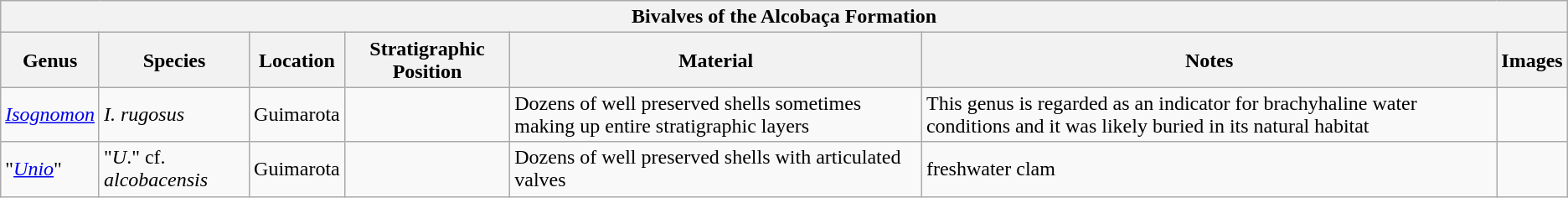<table class="wikitable">
<tr>
<th colspan="7">Bivalves of the <strong>Alcobaça Formation</strong></th>
</tr>
<tr>
<th>Genus</th>
<th>Species</th>
<th>Location</th>
<th>Stratigraphic Position</th>
<th>Material</th>
<th>Notes</th>
<th>Images</th>
</tr>
<tr>
<td><em><a href='#'>Isognomon</a></em></td>
<td><em>I. rugosus</em></td>
<td>Guimarota</td>
<td></td>
<td>Dozens of well preserved shells sometimes making up entire stratigraphic layers</td>
<td>This genus is regarded as an indicator for brachyhaline water conditions and it was likely buried in its natural habitat</td>
<td></td>
</tr>
<tr>
<td>"<em><a href='#'>Unio</a></em>"</td>
<td>"<em>U</em>." cf. <em>alcobacensis</em></td>
<td>Guimarota</td>
<td></td>
<td>Dozens of well preserved shells with articulated valves</td>
<td>freshwater clam</td>
<td></td>
</tr>
</table>
